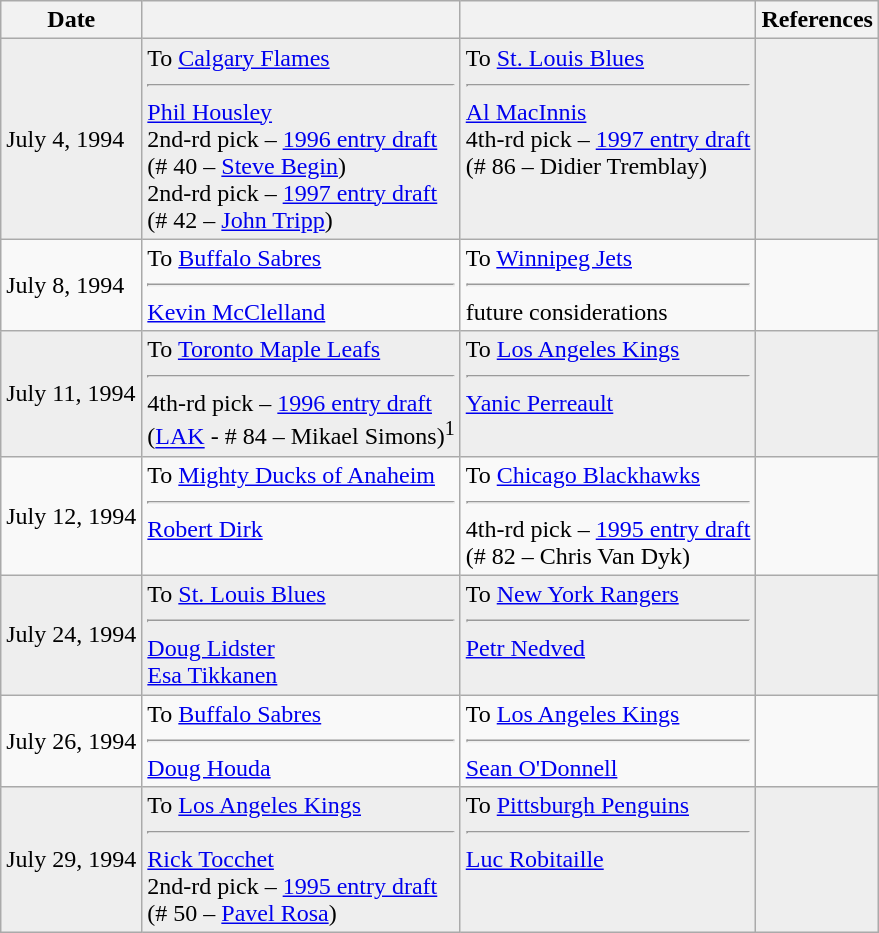<table class="wikitable">
<tr>
<th>Date</th>
<th></th>
<th></th>
<th>References</th>
</tr>
<tr bgcolor="#eeeeee">
<td>July 4, 1994</td>
<td valign="top">To <a href='#'>Calgary Flames</a><hr><a href='#'>Phil Housley</a><br>2nd-rd pick – <a href='#'>1996 entry draft</a><br>(# 40 – <a href='#'>Steve Begin</a>)<br>2nd-rd pick – <a href='#'>1997 entry draft</a><br>(# 42 – <a href='#'>John Tripp</a>)</td>
<td valign="top">To <a href='#'>St. Louis Blues</a><hr><a href='#'>Al MacInnis</a><br>4th-rd pick – <a href='#'>1997 entry draft</a><br>(# 86 – Didier Tremblay)</td>
<td></td>
</tr>
<tr>
<td>July 8, 1994</td>
<td valign="top">To <a href='#'>Buffalo Sabres</a><hr><a href='#'>Kevin McClelland</a></td>
<td valign="top">To <a href='#'>Winnipeg Jets</a><hr>future considerations</td>
<td></td>
</tr>
<tr bgcolor="#eeeeee">
<td>July 11, 1994</td>
<td valign="top">To <a href='#'>Toronto Maple Leafs</a><hr>4th-rd pick – <a href='#'>1996 entry draft</a><br>(<a href='#'>LAK</a> - # 84 – Mikael Simons)<sup>1</sup></td>
<td valign="top">To <a href='#'>Los Angeles Kings</a><hr><a href='#'>Yanic Perreault</a></td>
<td></td>
</tr>
<tr>
<td>July 12, 1994</td>
<td valign="top">To <a href='#'>Mighty Ducks of Anaheim</a><hr><a href='#'>Robert Dirk</a></td>
<td valign="top">To <a href='#'>Chicago Blackhawks</a><hr>4th-rd pick – <a href='#'>1995 entry draft</a><br>(# 82 – Chris Van Dyk)</td>
<td></td>
</tr>
<tr bgcolor="#eeeeee">
<td>July 24, 1994</td>
<td valign="top">To <a href='#'>St. Louis Blues</a><hr><a href='#'>Doug Lidster</a><br><a href='#'>Esa Tikkanen</a></td>
<td valign="top">To <a href='#'>New York Rangers</a><hr><a href='#'>Petr Nedved</a></td>
<td></td>
</tr>
<tr>
<td>July 26, 1994</td>
<td valign="top">To <a href='#'>Buffalo Sabres</a><hr><a href='#'>Doug Houda</a></td>
<td valign="top">To <a href='#'>Los Angeles Kings</a><hr><a href='#'>Sean O'Donnell</a></td>
<td></td>
</tr>
<tr bgcolor="#eeeeee">
<td>July 29, 1994</td>
<td valign="top">To <a href='#'>Los Angeles Kings</a><hr><a href='#'>Rick Tocchet</a><br>2nd-rd pick – <a href='#'>1995 entry draft</a><br>(# 50 – <a href='#'>Pavel Rosa</a>)</td>
<td valign="top">To <a href='#'>Pittsburgh Penguins</a><hr><a href='#'>Luc Robitaille</a></td>
<td></td>
</tr>
</table>
